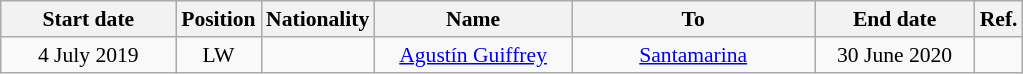<table class="wikitable" style="text-align:center; font-size:90%; ">
<tr>
<th style="background:#; color:#; width:110px;">Start date</th>
<th style="background:#; color:#; width:50px;">Position</th>
<th style="background:#; color:#; width:50px;">Nationality</th>
<th style="background:#; color:#; width:125px;">Name</th>
<th style="background:#; color:#; width:155px;">To</th>
<th style="background:#; color:#; width:100px;">End date</th>
<th style="background:#; color:#; width:25px;">Ref.</th>
</tr>
<tr>
<td>4 July 2019</td>
<td>LW</td>
<td></td>
<td><a href='#'>Agustín Guiffrey</a></td>
<td> <a href='#'>Santamarina</a></td>
<td>30 June 2020</td>
<td></td>
</tr>
</table>
